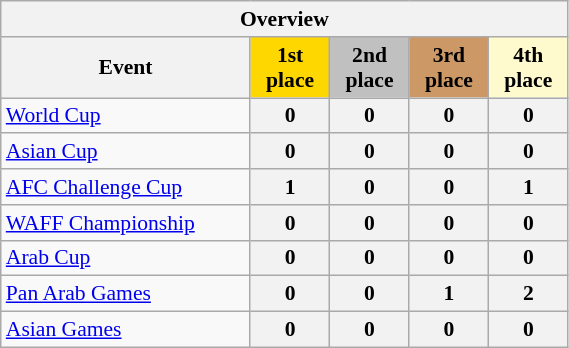<table class="wikitable" style="width:30%; font-size:90%; text-align:center;">
<tr>
<th colspan="5">Overview</th>
</tr>
<tr>
<th>Event</th>
<th style="width:14%; background:gold;">1st place</th>
<th style="width:14%; background:silver;">2nd place</th>
<th style="width:14%; background:#c96;">3rd place</th>
<th style="width:14%; background:LemonChiffon;">4th place</th>
</tr>
<tr>
<td align=left><a href='#'>World Cup</a></td>
<th>0</th>
<th>0</th>
<th>0</th>
<th>0</th>
</tr>
<tr>
<td align=left><a href='#'>Asian Cup</a></td>
<th>0</th>
<th>0</th>
<th>0</th>
<th>0</th>
</tr>
<tr>
<td align=left><a href='#'>AFC Challenge Cup</a></td>
<th>1</th>
<th>0</th>
<th>0</th>
<th>1</th>
</tr>
<tr>
<td align=left><a href='#'>WAFF Championship</a></td>
<th>0</th>
<th>0</th>
<th>0</th>
<th>0</th>
</tr>
<tr>
<td align=left><a href='#'>Arab Cup</a></td>
<th>0</th>
<th>0</th>
<th>0</th>
<th>0</th>
</tr>
<tr>
<td align=left><a href='#'>Pan Arab Games</a></td>
<th>0</th>
<th>0</th>
<th>1</th>
<th>2</th>
</tr>
<tr>
<td align=left><a href='#'>Asian Games</a></td>
<th>0</th>
<th>0</th>
<th>0</th>
<th>0</th>
</tr>
</table>
